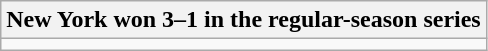<table class="wikitable collapsible collapsed">
<tr>
<th>New York won 3–1 in the regular-season series</th>
</tr>
<tr>
<td></td>
</tr>
</table>
